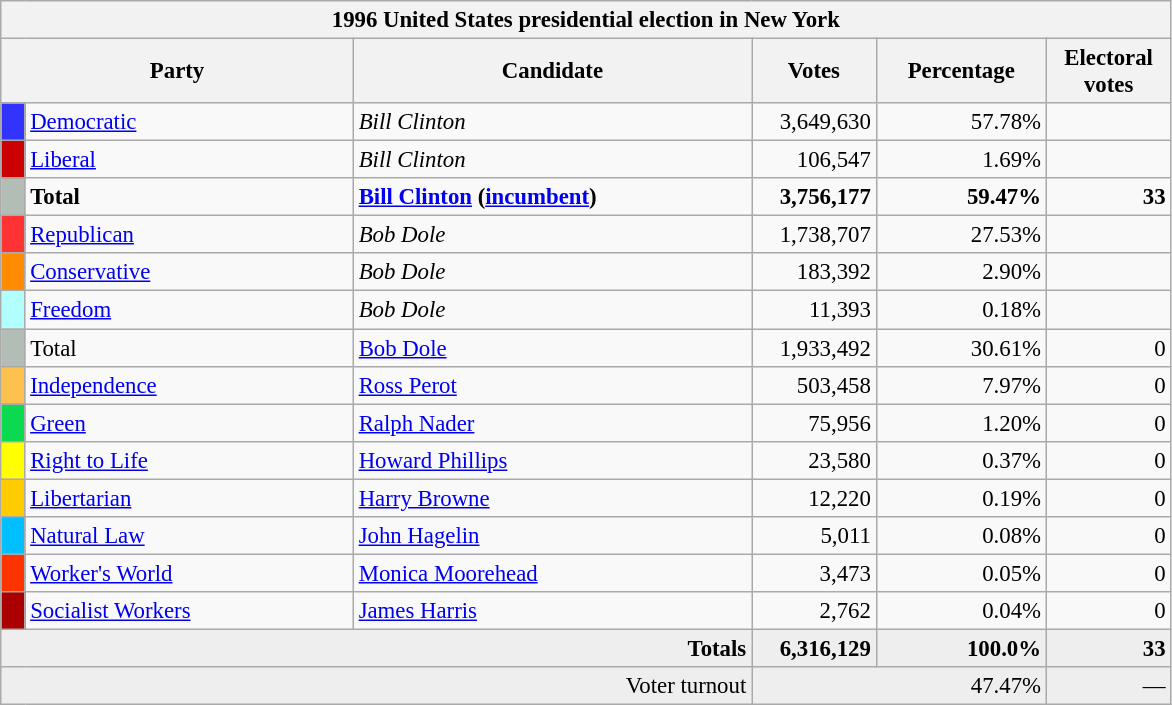<table class="wikitable" style="font-size: 95%;">
<tr>
<th colspan="6">1996 United States presidential election in New York</th>
</tr>
<tr>
<th colspan="2" style="width: 15em">Party</th>
<th style="width: 17em">Candidate</th>
<th style="width: 5em">Votes</th>
<th style="width: 7em">Percentage</th>
<th style="width: 5em">Electoral votes</th>
</tr>
<tr>
<th style="background-color:#3333FF; width: 3px"></th>
<td style="width: 130px"><a href='#'>Democratic</a></td>
<td><em>Bill Clinton</em></td>
<td align="right">3,649,630</td>
<td align="right">57.78%</td>
<td align="right"></td>
</tr>
<tr>
<th style="background-color:#CC0000; width: 3px"></th>
<td style="width: 130px"><a href='#'>Liberal</a></td>
<td><em>Bill Clinton</em></td>
<td align="right">106,547</td>
<td align="right">1.69%</td>
<td align="right"></td>
</tr>
<tr>
<th style="background-color:#B2BEB5; width: 3px"></th>
<td style="width: 130px"><strong>Total</strong></td>
<td><strong><a href='#'>Bill Clinton</a> (<a href='#'>incumbent</a>)</strong></td>
<td align="right"><strong>3,756,177</strong></td>
<td align="right"><strong>59.47%</strong></td>
<td align="right"><strong>33</strong></td>
</tr>
<tr>
<th style="background-color:#FF3333; width: 3px"></th>
<td style="width: 130px"><a href='#'>Republican</a></td>
<td><em>Bob Dole</em></td>
<td align="right">1,738,707</td>
<td align="right">27.53%</td>
<td align="right"></td>
</tr>
<tr>
<th style="background-color:#FF8C00; width: 3px"></th>
<td style="width: 130px"><a href='#'>Conservative</a></td>
<td><em>Bob Dole</em></td>
<td align="right">183,392</td>
<td align="right">2.90%</td>
<td align="right"></td>
</tr>
<tr>
<th style="background-color:#B2FFFF; width: 3px"></th>
<td style="width: 130px"><a href='#'>Freedom</a></td>
<td><em>Bob Dole</em></td>
<td align="right">11,393</td>
<td align="right">0.18%</td>
<td align="right"></td>
</tr>
<tr>
<th style="background-color:#B2BEB5; width: 3px"></th>
<td style="width: 130px">Total</td>
<td><a href='#'>Bob Dole</a></td>
<td align="right">1,933,492</td>
<td align="right">30.61%</td>
<td align="right">0</td>
</tr>
<tr>
<th style="background-color:#FFC14E; width: 3px"></th>
<td style="width: 130px"><a href='#'>Independence</a></td>
<td><a href='#'>Ross Perot</a></td>
<td align="right">503,458</td>
<td align="right">7.97%</td>
<td align="right">0</td>
</tr>
<tr>
<th style="background-color:#0BDA51; width: 3px"></th>
<td style="width: 130px"><a href='#'>Green</a></td>
<td><a href='#'>Ralph Nader</a></td>
<td align="right">75,956</td>
<td align="right">1.20%</td>
<td align="right">0</td>
</tr>
<tr>
<th style="background-color:#FFFF00; width: 3px"></th>
<td style="width: 130px"><a href='#'>Right to Life</a></td>
<td><a href='#'>Howard Phillips</a></td>
<td align="right">23,580</td>
<td align="right">0.37%</td>
<td align="right">0</td>
</tr>
<tr>
<th style="background-color:#FFCC00; width: 3px"></th>
<td style="width: 130px"><a href='#'>Libertarian</a></td>
<td><a href='#'>Harry Browne</a></td>
<td align="right">12,220</td>
<td align="right">0.19%</td>
<td align="right">0</td>
</tr>
<tr>
<th style="background-color:#00BFFF; width: 3px"></th>
<td style="width: 130px"><a href='#'>Natural Law</a></td>
<td><a href='#'>John Hagelin</a></td>
<td align="right">5,011</td>
<td align="right">0.08%</td>
<td align="right">0</td>
</tr>
<tr>
<th style="background-color:#FF3300; width: 3px"></th>
<td style="width: 130px"><a href='#'>Worker's World</a></td>
<td><a href='#'>Monica Moorehead</a></td>
<td align="right">3,473</td>
<td align="right">0.05%</td>
<td align="right">0</td>
</tr>
<tr>
<th style="background-color:#aa0000; width: 3px"></th>
<td style="width: 130px"><a href='#'>Socialist Workers</a></td>
<td><a href='#'>James Harris</a></td>
<td align="right">2,762</td>
<td align="right">0.04%</td>
<td align="right">0</td>
</tr>
<tr bgcolor="#EEEEEE">
<td colspan="3" align="right"><strong>Totals</strong></td>
<td align="right"><strong>6,316,129</strong></td>
<td align="right"><strong>100.0%</strong></td>
<td align="right"><strong>33</strong></td>
</tr>
<tr bgcolor="#EEEEEE">
<td colspan="3" align="right">Voter turnout</td>
<td colspan="2" align="right">47.47%</td>
<td align="right">—</td>
</tr>
</table>
